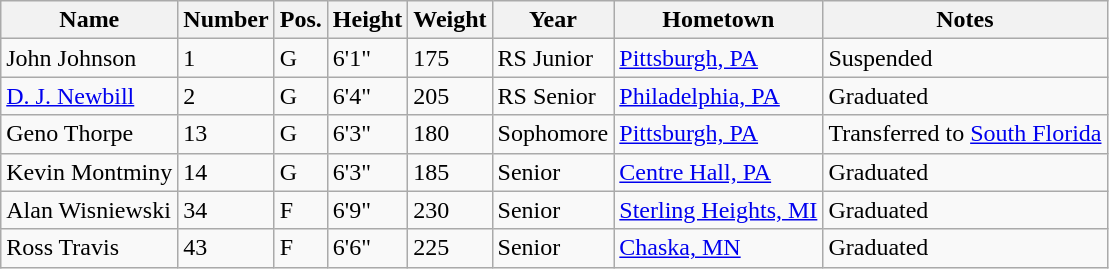<table class="wikitable sortable" border="1">
<tr>
<th>Name</th>
<th>Number</th>
<th>Pos.</th>
<th>Height</th>
<th>Weight</th>
<th>Year</th>
<th>Hometown</th>
<th class="unsortable">Notes</th>
</tr>
<tr>
<td>John Johnson</td>
<td>1</td>
<td>G</td>
<td>6'1"</td>
<td>175</td>
<td>RS Junior</td>
<td><a href='#'>Pittsburgh, PA</a></td>
<td>Suspended</td>
</tr>
<tr>
<td><a href='#'>D. J. Newbill</a></td>
<td>2</td>
<td>G</td>
<td>6'4"</td>
<td>205</td>
<td>RS Senior</td>
<td><a href='#'>Philadelphia, PA</a></td>
<td>Graduated</td>
</tr>
<tr>
<td>Geno Thorpe</td>
<td>13</td>
<td>G</td>
<td>6'3"</td>
<td>180</td>
<td>Sophomore</td>
<td><a href='#'>Pittsburgh, PA</a></td>
<td>Transferred to <a href='#'>South Florida</a></td>
</tr>
<tr>
<td>Kevin Montminy</td>
<td>14</td>
<td>G</td>
<td>6'3"</td>
<td>185</td>
<td>Senior</td>
<td><a href='#'>Centre Hall, PA</a></td>
<td>Graduated</td>
</tr>
<tr>
<td>Alan Wisniewski</td>
<td>34</td>
<td>F</td>
<td>6'9"</td>
<td>230</td>
<td>Senior</td>
<td><a href='#'>Sterling Heights, MI</a></td>
<td>Graduated</td>
</tr>
<tr>
<td>Ross Travis</td>
<td>43</td>
<td>F</td>
<td>6'6"</td>
<td>225</td>
<td>Senior</td>
<td><a href='#'>Chaska, MN</a></td>
<td>Graduated</td>
</tr>
</table>
